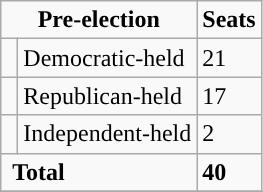<table class="wikitable">
<tr>
<td colspan="2" rowspan="1" align="center" valign="top"><strong>Pre-election</strong></td>
<td valign="top"><strong>Seats</strong><br></td>
</tr>
<tr>
<td style="background-color:"> </td>
<td>Democratic-held</td>
<td>21</td>
</tr>
<tr>
<td style="background-color:"> </td>
<td>Republican-held</td>
<td>17</td>
</tr>
<tr>
<td style="background-color:"> </td>
<td>Independent-held</td>
<td>2</td>
</tr>
<tr>
<td colspan="2" rowspan="1"> <strong>Total</strong><br></td>
<td><strong>40</strong></td>
</tr>
<tr>
</tr>
</table>
